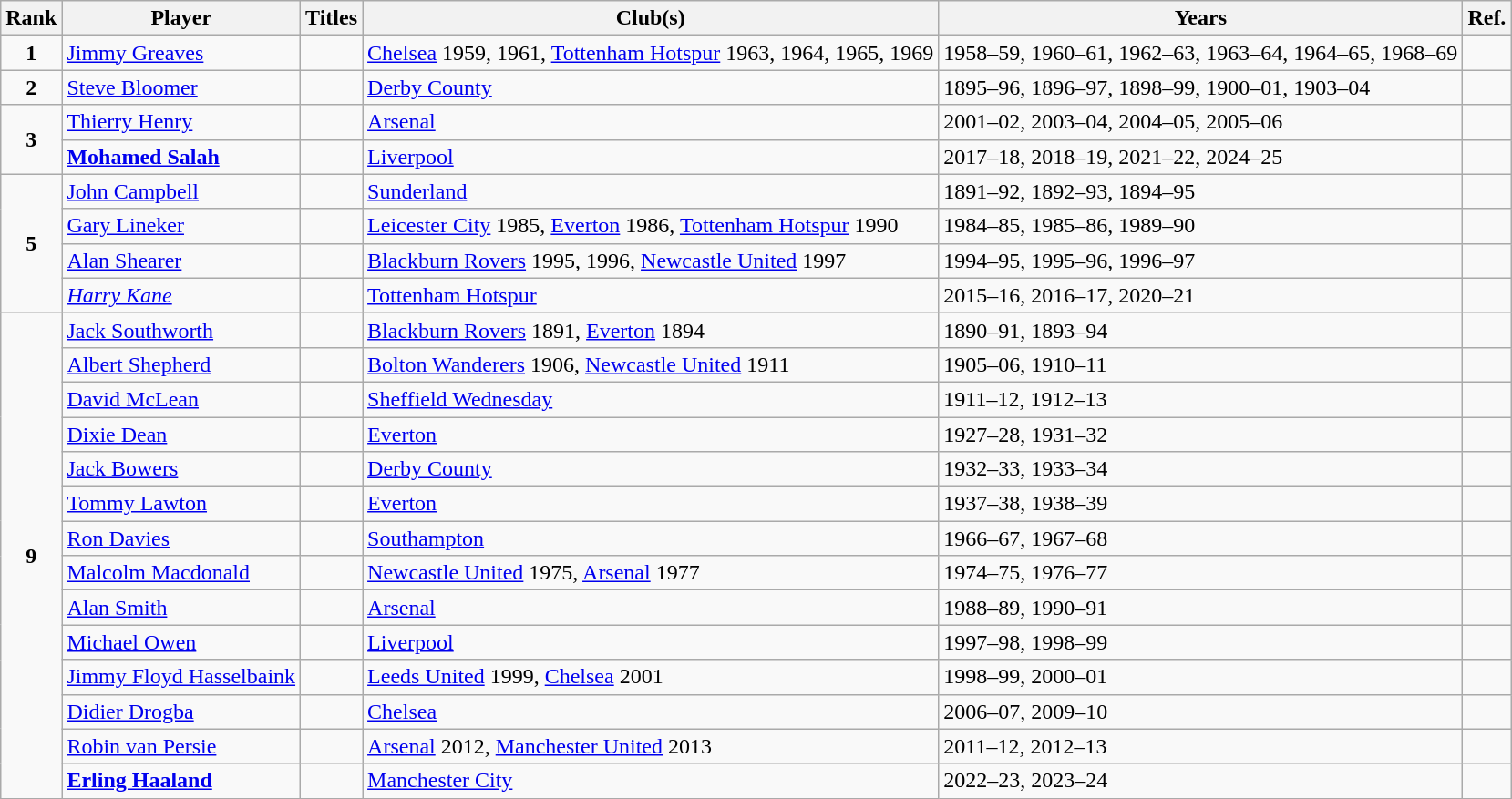<table class="wikitable sortable">
<tr>
<th>Rank</th>
<th>Player</th>
<th>Titles</th>
<th>Club(s)</th>
<th>Years</th>
<th>Ref.</th>
</tr>
<tr>
<td style="text-align:center"><strong>1</strong></td>
<td> <a href='#'>Jimmy Greaves</a></td>
<td></td>
<td><a href='#'>Chelsea</a> 1959, 1961, <a href='#'>Tottenham Hotspur</a> 1963, 1964, 1965, 1969</td>
<td>1958–59, 1960–61, 1962–63, 1963–64, 1964–65, 1968–69</td>
<td></td>
</tr>
<tr>
<td style="text-align:center"><strong>2</strong></td>
<td> <a href='#'>Steve Bloomer</a></td>
<td></td>
<td><a href='#'>Derby County</a></td>
<td>1895–96, 1896–97, 1898–99, 1900–01, 1903–04</td>
<td></td>
</tr>
<tr>
<td rowspan="2"style="text-align:center"><strong>3</strong></td>
<td> <a href='#'>Thierry Henry</a></td>
<td></td>
<td><a href='#'>Arsenal</a></td>
<td>2001–02, 2003–04, 2004–05, 2005–06</td>
<td></td>
</tr>
<tr>
<td> <strong><a href='#'>Mohamed Salah</a></strong></td>
<td></td>
<td><a href='#'>Liverpool</a></td>
<td>2017–18, 2018–19, 2021–22, 2024–25</td>
<td></td>
</tr>
<tr>
<td rowspan="4"style="text-align:center"><strong>5</strong></td>
<td> <a href='#'>John Campbell</a></td>
<td></td>
<td><a href='#'>Sunderland</a></td>
<td>1891–92, 1892–93, 1894–95</td>
<td></td>
</tr>
<tr>
<td> <a href='#'>Gary Lineker</a></td>
<td></td>
<td><a href='#'>Leicester City</a> 1985, <a href='#'>Everton</a> 1986, <a href='#'>Tottenham Hotspur</a> 1990</td>
<td>1984–85, 1985–86, 1989–90</td>
<td></td>
</tr>
<tr>
<td> <a href='#'>Alan Shearer</a></td>
<td></td>
<td><a href='#'>Blackburn Rovers</a> 1995, 1996, <a href='#'>Newcastle United</a> 1997</td>
<td>1994–95, 1995–96, 1996–97</td>
<td></td>
</tr>
<tr>
<td> <em><a href='#'>Harry Kane</a></em></td>
<td></td>
<td><a href='#'>Tottenham Hotspur</a></td>
<td>2015–16, 2016–17, 2020–21</td>
<td></td>
</tr>
<tr>
<td rowspan="14" style="text-align:center"><strong>9</strong></td>
<td> <a href='#'>Jack Southworth</a></td>
<td></td>
<td><a href='#'>Blackburn Rovers</a> 1891, <a href='#'>Everton</a> 1894</td>
<td>1890–91, 1893–94</td>
<td></td>
</tr>
<tr>
<td> <a href='#'>Albert Shepherd</a></td>
<td></td>
<td><a href='#'>Bolton Wanderers</a> 1906, <a href='#'>Newcastle United</a> 1911</td>
<td>1905–06, 1910–11</td>
<td></td>
</tr>
<tr>
<td> <a href='#'>David McLean</a></td>
<td></td>
<td><a href='#'>Sheffield Wednesday</a></td>
<td>1911–12, 1912–13</td>
<td></td>
</tr>
<tr>
<td> <a href='#'>Dixie Dean</a></td>
<td></td>
<td><a href='#'>Everton</a></td>
<td>1927–28, 1931–32</td>
<td></td>
</tr>
<tr>
<td> <a href='#'>Jack Bowers</a></td>
<td></td>
<td><a href='#'>Derby County</a></td>
<td>1932–33, 1933–34</td>
<td></td>
</tr>
<tr>
<td> <a href='#'>Tommy Lawton</a></td>
<td></td>
<td><a href='#'>Everton</a></td>
<td>1937–38, 1938–39</td>
<td></td>
</tr>
<tr>
<td> <a href='#'>Ron Davies</a></td>
<td></td>
<td><a href='#'>Southampton</a></td>
<td>1966–67, 1967–68</td>
<td></td>
</tr>
<tr>
<td> <a href='#'>Malcolm Macdonald</a></td>
<td></td>
<td><a href='#'>Newcastle United</a> 1975, <a href='#'>Arsenal</a> 1977</td>
<td>1974–75, 1976–77</td>
<td></td>
</tr>
<tr>
<td> <a href='#'>Alan Smith</a></td>
<td></td>
<td><a href='#'>Arsenal</a></td>
<td>1988–89, 1990–91</td>
<td></td>
</tr>
<tr>
<td> <a href='#'>Michael Owen</a></td>
<td></td>
<td><a href='#'>Liverpool</a></td>
<td>1997–98, 1998–99</td>
<td></td>
</tr>
<tr>
<td> <a href='#'>Jimmy Floyd Hasselbaink</a></td>
<td></td>
<td><a href='#'>Leeds United</a> 1999, <a href='#'>Chelsea</a> 2001</td>
<td>1998–99, 2000–01</td>
<td></td>
</tr>
<tr>
<td> <a href='#'>Didier Drogba</a></td>
<td></td>
<td><a href='#'>Chelsea</a></td>
<td>2006–07, 2009–10</td>
<td></td>
</tr>
<tr>
<td> <a href='#'>Robin van Persie</a></td>
<td></td>
<td><a href='#'>Arsenal</a> 2012, <a href='#'>Manchester United</a> 2013</td>
<td>2011–12, 2012–13</td>
<td></td>
</tr>
<tr>
<td> <strong><a href='#'>Erling Haaland</a></strong></td>
<td></td>
<td><a href='#'>Manchester City</a></td>
<td>2022–23, 2023–24</td>
<td></td>
</tr>
</table>
